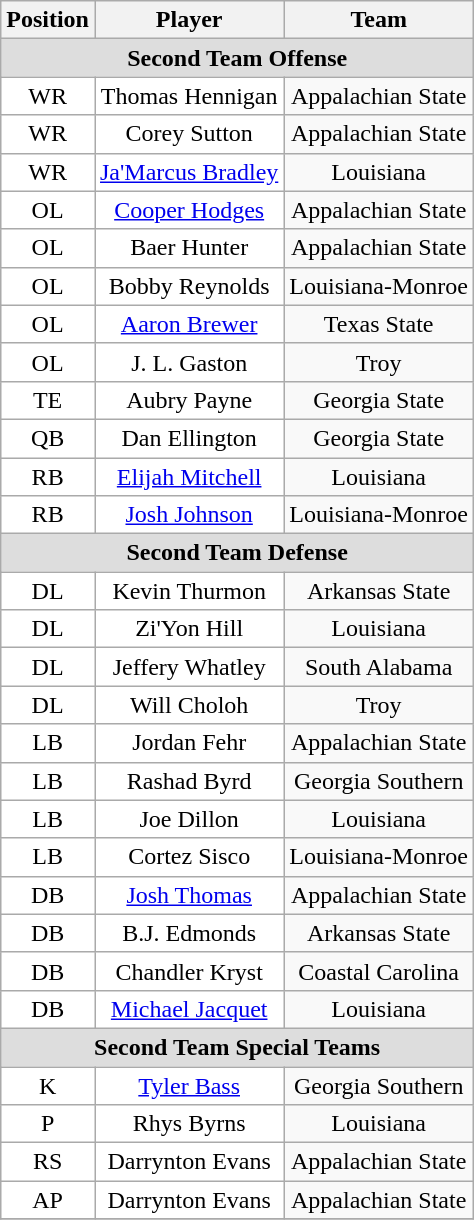<table class="wikitable" border="0">
<tr>
<th>Position</th>
<th>Player</th>
<th>Team</th>
</tr>
<tr>
<td colspan="3" style="text-align:center; background:#ddd;"><strong>Second Team Offense</strong></td>
</tr>
<tr style="text-align:center;">
<td style="background:white">WR</td>
<td style="background:white">Thomas Hennigan</td>
<td style=>Appalachian State</td>
</tr>
<tr style="text-align:center;">
<td style="background:white">WR</td>
<td style="background:white">Corey Sutton</td>
<td style=>Appalachian State</td>
</tr>
<tr style="text-align:center;">
<td style="background:white">WR</td>
<td style="background:white"><a href='#'>Ja'Marcus Bradley</a></td>
<td style=>Louisiana</td>
</tr>
<tr style="text-align:center;">
<td style="background:white">OL</td>
<td style="background:white"><a href='#'>Cooper Hodges</a></td>
<td style=>Appalachian State</td>
</tr>
<tr style="text-align:center;">
<td style="background:white">OL</td>
<td style="background:white">Baer Hunter</td>
<td style=>Appalachian State</td>
</tr>
<tr style="text-align:center;">
<td style="background:white">OL</td>
<td style="background:white">Bobby Reynolds</td>
<td style=>Louisiana-Monroe</td>
</tr>
<tr style="text-align:center;">
<td style="background:white">OL</td>
<td style="background:white"><a href='#'>Aaron Brewer</a></td>
<td style=>Texas State</td>
</tr>
<tr style="text-align:center;">
<td style="background:white">OL</td>
<td style="background:white">J. L. Gaston</td>
<td style=>Troy</td>
</tr>
<tr style="text-align:center;">
<td style="background:white">TE</td>
<td style="background:white">Aubry Payne</td>
<td style=>Georgia State</td>
</tr>
<tr style="text-align:center;">
<td style="background:white">QB</td>
<td style="background:white">Dan Ellington</td>
<td style=>Georgia State</td>
</tr>
<tr style="text-align:center;">
<td style="background:white">RB</td>
<td style="background:white"><a href='#'>Elijah Mitchell</a></td>
<td style=>Louisiana</td>
</tr>
<tr style="text-align:center;">
<td style="background:white">RB</td>
<td style="background:white"><a href='#'>Josh Johnson</a></td>
<td style=>Louisiana-Monroe</td>
</tr>
<tr>
<td colspan="3" style="text-align:center; background:#ddd;"><strong>Second Team Defense</strong></td>
</tr>
<tr style="text-align:center;">
<td style="background:white">DL</td>
<td style="background:white">Kevin Thurmon</td>
<td style=>Arkansas State</td>
</tr>
<tr style="text-align:center;">
<td style="background:white">DL</td>
<td style="background:white">Zi'Yon Hill</td>
<td style=>Louisiana</td>
</tr>
<tr style="text-align:center;">
<td style="background:white">DL</td>
<td style="background:white">Jeffery Whatley</td>
<td style=>South Alabama</td>
</tr>
<tr style="text-align:center;">
<td style="background:white">DL</td>
<td style="background:white">Will Choloh</td>
<td style=>Troy</td>
</tr>
<tr style="text-align:center;">
<td style="background:white">LB</td>
<td style="background:white">Jordan Fehr</td>
<td style=>Appalachian State</td>
</tr>
<tr style="text-align:center;">
<td style="background:white">LB</td>
<td style="background:white">Rashad Byrd</td>
<td style=>Georgia Southern</td>
</tr>
<tr style="text-align:center;">
<td style="background:white">LB</td>
<td style="background:white">Joe Dillon</td>
<td style=>Louisiana</td>
</tr>
<tr style="text-align:center;">
<td style="background:white">LB</td>
<td style="background:white">Cortez Sisco</td>
<td style=>Louisiana-Monroe</td>
</tr>
<tr style="text-align:center;">
<td style="background:white">DB</td>
<td style="background:white"><a href='#'>Josh Thomas</a></td>
<td style=>Appalachian State</td>
</tr>
<tr style="text-align:center;">
<td style="background:white">DB</td>
<td style="background:white">B.J. Edmonds</td>
<td style=>Arkansas State</td>
</tr>
<tr style="text-align:center;">
<td style="background:white">DB</td>
<td style="background:white">Chandler Kryst</td>
<td style=>Coastal Carolina</td>
</tr>
<tr style="text-align:center;">
<td style="background:white">DB</td>
<td style="background:white"><a href='#'>Michael Jacquet</a></td>
<td style=>Louisiana</td>
</tr>
<tr>
<td colspan="3" style="text-align:center; background:#ddd;"><strong>Second Team Special Teams</strong></td>
</tr>
<tr style="text-align:center;">
<td style="background:white">K</td>
<td style="background:white"><a href='#'>Tyler Bass</a></td>
<td style=>Georgia Southern</td>
</tr>
<tr style="text-align:center;">
<td style="background:white">P</td>
<td style="background:white">Rhys Byrns</td>
<td style=>Louisiana</td>
</tr>
<tr style="text-align:center;">
<td style="background:white">RS</td>
<td style="background:white">Darrynton Evans</td>
<td style=>Appalachian State</td>
</tr>
<tr style="text-align:center;">
<td style="background:white">AP</td>
<td style="background:white">Darrynton Evans</td>
<td style=>Appalachian State</td>
</tr>
<tr style="text-align:center;">
</tr>
</table>
